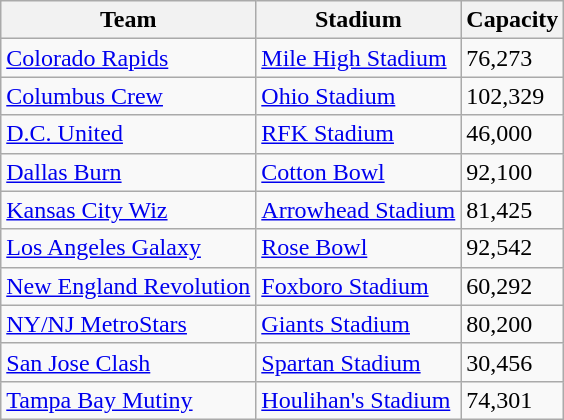<table class="wikitable sortable" style="text-align:left">
<tr>
<th>Team</th>
<th>Stadium</th>
<th>Capacity</th>
</tr>
<tr>
<td><a href='#'>Colorado Rapids</a></td>
<td><a href='#'>Mile High Stadium</a></td>
<td>76,273</td>
</tr>
<tr>
<td><a href='#'>Columbus Crew</a></td>
<td><a href='#'>Ohio Stadium</a></td>
<td>102,329</td>
</tr>
<tr>
<td><a href='#'>D.C. United</a></td>
<td><a href='#'>RFK Stadium</a></td>
<td>46,000</td>
</tr>
<tr>
<td><a href='#'>Dallas Burn</a></td>
<td><a href='#'>Cotton Bowl</a></td>
<td>92,100</td>
</tr>
<tr>
<td><a href='#'>Kansas City Wiz</a></td>
<td><a href='#'>Arrowhead Stadium</a></td>
<td>81,425</td>
</tr>
<tr>
<td><a href='#'>Los Angeles Galaxy</a></td>
<td><a href='#'>Rose Bowl</a></td>
<td>92,542</td>
</tr>
<tr>
<td><a href='#'>New England Revolution</a></td>
<td><a href='#'>Foxboro Stadium</a></td>
<td>60,292</td>
</tr>
<tr>
<td><a href='#'>NY/NJ MetroStars</a></td>
<td><a href='#'>Giants Stadium</a></td>
<td>80,200</td>
</tr>
<tr>
<td><a href='#'>San Jose Clash</a></td>
<td><a href='#'>Spartan Stadium</a></td>
<td>30,456</td>
</tr>
<tr>
<td><a href='#'>Tampa Bay Mutiny</a></td>
<td><a href='#'>Houlihan's Stadium</a></td>
<td>74,301</td>
</tr>
</table>
